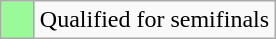<table class="wikitable">
<tr>
<td width=15px bgcolor="#98fb98"></td>
<td>Qualified for semifinals</td>
</tr>
</table>
